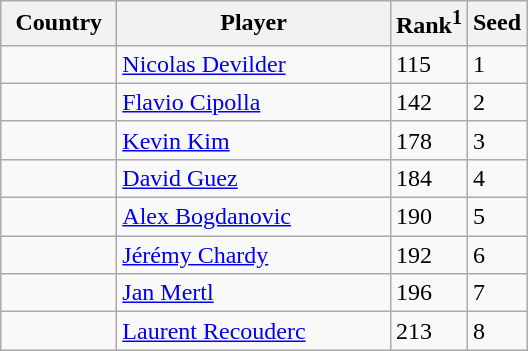<table class="sortable wikitable">
<tr>
<th width="70">Country</th>
<th width="175">Player</th>
<th>Rank<sup>1</sup></th>
<th>Seed</th>
</tr>
<tr>
<td></td>
<td><a href='#'>Nicolas Devilder</a></td>
<td>115</td>
<td>1</td>
</tr>
<tr>
<td></td>
<td><a href='#'>Flavio Cipolla</a></td>
<td>142</td>
<td>2</td>
</tr>
<tr>
<td></td>
<td><a href='#'>Kevin Kim</a></td>
<td>178</td>
<td>3</td>
</tr>
<tr>
<td></td>
<td><a href='#'>David Guez</a></td>
<td>184</td>
<td>4</td>
</tr>
<tr>
<td></td>
<td><a href='#'>Alex Bogdanovic</a></td>
<td>190</td>
<td>5</td>
</tr>
<tr>
<td></td>
<td><a href='#'>Jérémy Chardy</a></td>
<td>192</td>
<td>6</td>
</tr>
<tr>
<td></td>
<td><a href='#'>Jan Mertl</a></td>
<td>196</td>
<td>7</td>
</tr>
<tr>
<td></td>
<td><a href='#'>Laurent Recouderc</a></td>
<td>213</td>
<td>8</td>
</tr>
</table>
